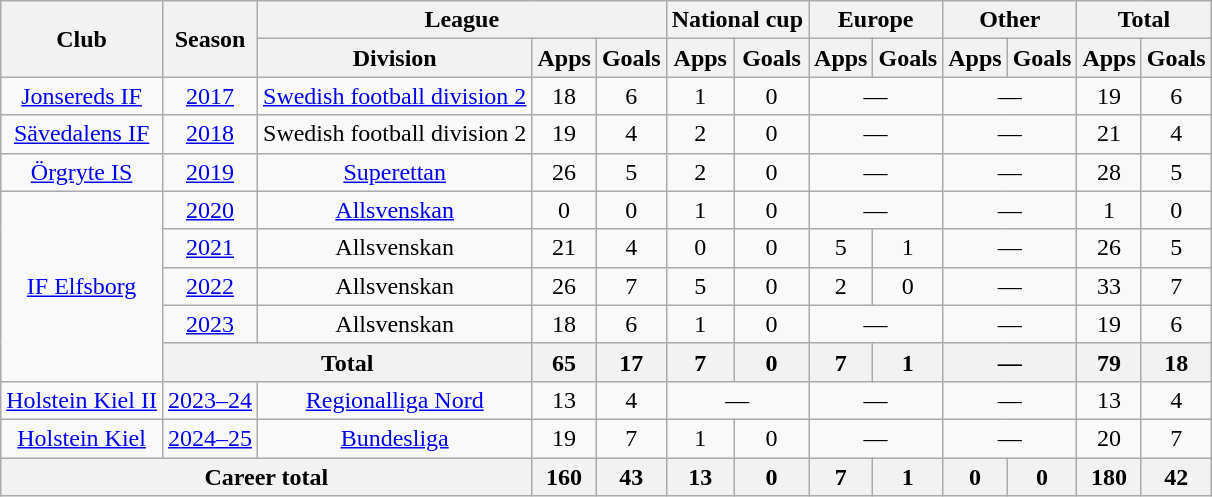<table class="wikitable" style="text-align:center">
<tr>
<th rowspan="2">Club</th>
<th rowspan="2">Season</th>
<th colspan="3">League</th>
<th colspan="2">National cup</th>
<th colspan="2">Europe</th>
<th colspan="2">Other</th>
<th colspan="2">Total</th>
</tr>
<tr>
<th>Division</th>
<th>Apps</th>
<th>Goals</th>
<th>Apps</th>
<th>Goals</th>
<th>Apps</th>
<th>Goals</th>
<th>Apps</th>
<th>Goals</th>
<th>Apps</th>
<th>Goals</th>
</tr>
<tr>
<td><a href='#'>Jonsereds IF</a></td>
<td><a href='#'>2017</a></td>
<td><a href='#'>Swedish football division 2</a></td>
<td>18</td>
<td>6</td>
<td>1</td>
<td>0</td>
<td colspan="2">—</td>
<td colspan="2">—</td>
<td>19</td>
<td>6</td>
</tr>
<tr>
<td><a href='#'>Sävedalens IF</a></td>
<td><a href='#'>2018</a></td>
<td>Swedish football division 2</td>
<td>19</td>
<td>4</td>
<td>2</td>
<td>0</td>
<td colspan="2">—</td>
<td colspan="2">—</td>
<td>21</td>
<td>4</td>
</tr>
<tr>
<td><a href='#'>Örgryte IS</a></td>
<td><a href='#'>2019</a></td>
<td><a href='#'>Superettan</a></td>
<td>26</td>
<td>5</td>
<td>2</td>
<td>0</td>
<td colspan="2">—</td>
<td colspan="2">—</td>
<td>28</td>
<td>5</td>
</tr>
<tr>
<td rowspan="5"><a href='#'>IF Elfsborg</a></td>
<td><a href='#'>2020</a></td>
<td><a href='#'>Allsvenskan</a></td>
<td>0</td>
<td>0</td>
<td>1</td>
<td>0</td>
<td colspan="2">—</td>
<td colspan="2">—</td>
<td>1</td>
<td>0</td>
</tr>
<tr>
<td><a href='#'>2021</a></td>
<td>Allsvenskan</td>
<td>21</td>
<td>4</td>
<td>0</td>
<td>0</td>
<td>5</td>
<td>1</td>
<td colspan="2">—</td>
<td>26</td>
<td>5</td>
</tr>
<tr>
<td><a href='#'>2022</a></td>
<td>Allsvenskan</td>
<td>26</td>
<td>7</td>
<td>5</td>
<td>0</td>
<td>2</td>
<td>0</td>
<td colspan="2">—</td>
<td>33</td>
<td>7</td>
</tr>
<tr>
<td><a href='#'>2023</a></td>
<td>Allsvenskan</td>
<td>18</td>
<td>6</td>
<td>1</td>
<td>0</td>
<td colspan="2">—</td>
<td colspan="2">—</td>
<td>19</td>
<td>6</td>
</tr>
<tr>
<th colspan="2">Total</th>
<th>65</th>
<th>17</th>
<th>7</th>
<th>0</th>
<th>7</th>
<th>1</th>
<th colspan="2">—</th>
<th>79</th>
<th>18</th>
</tr>
<tr>
<td><a href='#'>Holstein Kiel II</a></td>
<td><a href='#'>2023–24</a></td>
<td><a href='#'>Regionalliga Nord</a></td>
<td>13</td>
<td>4</td>
<td colspan="2">—</td>
<td colspan="2">—</td>
<td colspan="2">—</td>
<td>13</td>
<td>4</td>
</tr>
<tr>
<td><a href='#'>Holstein Kiel</a></td>
<td><a href='#'>2024–25</a></td>
<td><a href='#'>Bundesliga</a></td>
<td>19</td>
<td>7</td>
<td>1</td>
<td>0</td>
<td colspan="2">—</td>
<td colspan="2">—</td>
<td>20</td>
<td>7</td>
</tr>
<tr>
<th colspan="3">Career total</th>
<th>160</th>
<th>43</th>
<th>13</th>
<th>0</th>
<th>7</th>
<th>1</th>
<th>0</th>
<th>0</th>
<th>180</th>
<th>42</th>
</tr>
</table>
